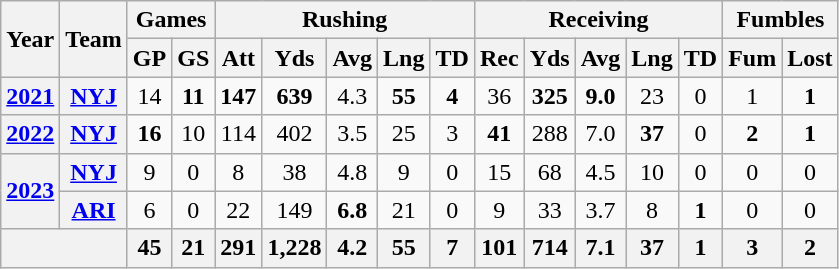<table class="wikitable" style="text-align:center;">
<tr>
<th rowspan="2">Year</th>
<th rowspan="2">Team</th>
<th colspan="2">Games</th>
<th colspan="5">Rushing</th>
<th colspan="5">Receiving</th>
<th colspan="2">Fumbles</th>
</tr>
<tr>
<th>GP</th>
<th>GS</th>
<th>Att</th>
<th>Yds</th>
<th>Avg</th>
<th>Lng</th>
<th>TD</th>
<th>Rec</th>
<th>Yds</th>
<th>Avg</th>
<th>Lng</th>
<th>TD</th>
<th>Fum</th>
<th>Lost</th>
</tr>
<tr>
<th><a href='#'>2021</a></th>
<th><a href='#'>NYJ</a></th>
<td>14</td>
<td><strong>11</strong></td>
<td><strong>147</strong></td>
<td><strong>639</strong></td>
<td>4.3</td>
<td><strong>55</strong></td>
<td><strong>4</strong></td>
<td>36</td>
<td><strong>325</strong></td>
<td><strong>9.0</strong></td>
<td>23</td>
<td>0</td>
<td>1</td>
<td><strong>1</strong></td>
</tr>
<tr>
<th><a href='#'>2022</a></th>
<th><a href='#'>NYJ</a></th>
<td><strong>16</strong></td>
<td>10</td>
<td>114</td>
<td>402</td>
<td>3.5</td>
<td>25</td>
<td>3</td>
<td><strong>41</strong></td>
<td>288</td>
<td>7.0</td>
<td><strong>37</strong></td>
<td>0</td>
<td><strong>2</strong></td>
<td><strong>1</strong></td>
</tr>
<tr>
<th rowspan="2"><a href='#'>2023</a></th>
<th><a href='#'>NYJ</a></th>
<td>9</td>
<td>0</td>
<td>8</td>
<td>38</td>
<td>4.8</td>
<td>9</td>
<td>0</td>
<td>15</td>
<td>68</td>
<td>4.5</td>
<td>10</td>
<td>0</td>
<td>0</td>
<td>0</td>
</tr>
<tr>
<th><a href='#'>ARI</a></th>
<td>6</td>
<td>0</td>
<td>22</td>
<td>149</td>
<td><strong>6.8</strong></td>
<td>21</td>
<td>0</td>
<td>9</td>
<td>33</td>
<td>3.7</td>
<td>8</td>
<td><strong>1</strong></td>
<td>0</td>
<td>0</td>
</tr>
<tr>
<th colspan="2"></th>
<th>45</th>
<th>21</th>
<th>291</th>
<th>1,228</th>
<th>4.2</th>
<th>55</th>
<th>7</th>
<th>101</th>
<th>714</th>
<th>7.1</th>
<th>37</th>
<th>1</th>
<th>3</th>
<th>2</th>
</tr>
</table>
